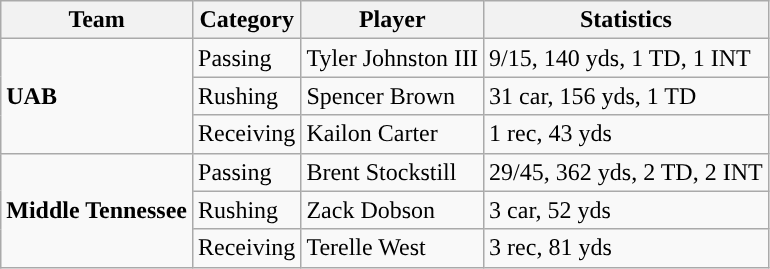<table class="wikitable">
<tr>
<th>Team</th>
<th>Category</th>
<th>Player</th>
<th>Statistics</th>
</tr>
<tr>
<td rowspan=3><strong>UAB</strong></td>
<td>Passing</td>
<td>Tyler Johnston III</td>
<td>9/15, 140 yds, 1 TD, 1 INT</td>
</tr>
<tr>
<td>Rushing</td>
<td>Spencer Brown</td>
<td>31 car, 156 yds, 1 TD</td>
</tr>
<tr>
<td>Receiving</td>
<td>Kailon Carter</td>
<td>1 rec, 43 yds</td>
</tr>
<tr>
<td rowspan=3><strong>Middle Tennessee</strong></td>
<td>Passing</td>
<td>Brent Stockstill</td>
<td>29/45, 362 yds, 2 TD, 2 INT</td>
</tr>
<tr>
<td>Rushing</td>
<td>Zack Dobson</td>
<td>3 car, 52 yds</td>
</tr>
<tr>
<td>Receiving</td>
<td>Terelle West</td>
<td>3 rec, 81 yds</td>
</tr>
</table>
